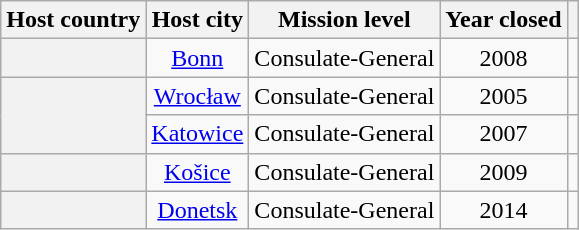<table class="wikitable plainrowheaders" style="text-align:center;">
<tr>
<th scope="col">Host country</th>
<th scope="col">Host city</th>
<th scope="col">Mission level</th>
<th scope="col">Year closed</th>
<th scope="col"></th>
</tr>
<tr>
<th scope="row"></th>
<td><a href='#'>Bonn</a></td>
<td>Consulate-General</td>
<td>2008</td>
<td></td>
</tr>
<tr>
<th scope="row" rowspan="2"></th>
<td><a href='#'>Wrocław</a></td>
<td>Consulate-General</td>
<td>2005</td>
<td></td>
</tr>
<tr>
<td><a href='#'>Katowice</a></td>
<td>Consulate-General</td>
<td>2007</td>
<td></td>
</tr>
<tr>
<th scope="row"></th>
<td><a href='#'>Košice</a></td>
<td>Consulate-General</td>
<td>2009</td>
<td></td>
</tr>
<tr>
<th scope="row"></th>
<td><a href='#'>Donetsk</a></td>
<td>Consulate-General</td>
<td>2014</td>
<td></td>
</tr>
</table>
